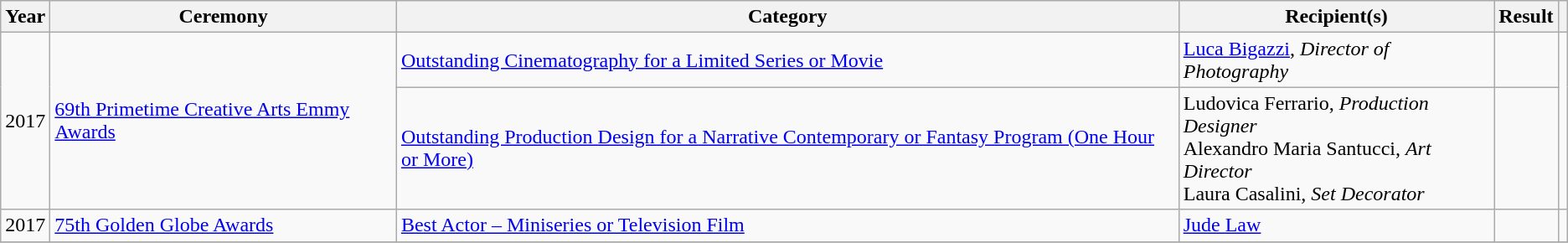<table class="wikitable sortable plainrowheaders">
<tr>
<th scope="col">Year</th>
<th scope="col">Ceremony</th>
<th scope="col">Category</th>
<th scope="col">Recipient(s)</th>
<th scope="col">Result</th>
<th scope="col" class="unsortable"></th>
</tr>
<tr>
<td rowspan="2">2017</td>
<td rowspan="2"><a href='#'>69th Primetime Creative Arts Emmy Awards</a></td>
<td><a href='#'>Outstanding Cinematography for a Limited Series or Movie</a></td>
<td><a href='#'>Luca Bigazzi</a>, <em>Director of Photography</em></td>
<td></td>
<td rowspan="2"></td>
</tr>
<tr>
<td><a href='#'>Outstanding Production Design for a Narrative Contemporary or Fantasy Program (One Hour or More)</a></td>
<td>Ludovica Ferrario, <em>Production Designer</em><br>Alexandro Maria Santucci, <em>Art Director</em><br>Laura Casalini, <em>Set Decorator</em></td>
<td></td>
</tr>
<tr>
<td>2017</td>
<td><a href='#'>75th Golden Globe Awards</a></td>
<td><a href='#'>Best Actor – Miniseries or Television Film</a></td>
<td><a href='#'>Jude Law</a></td>
<td></td>
<td></td>
</tr>
<tr>
</tr>
</table>
